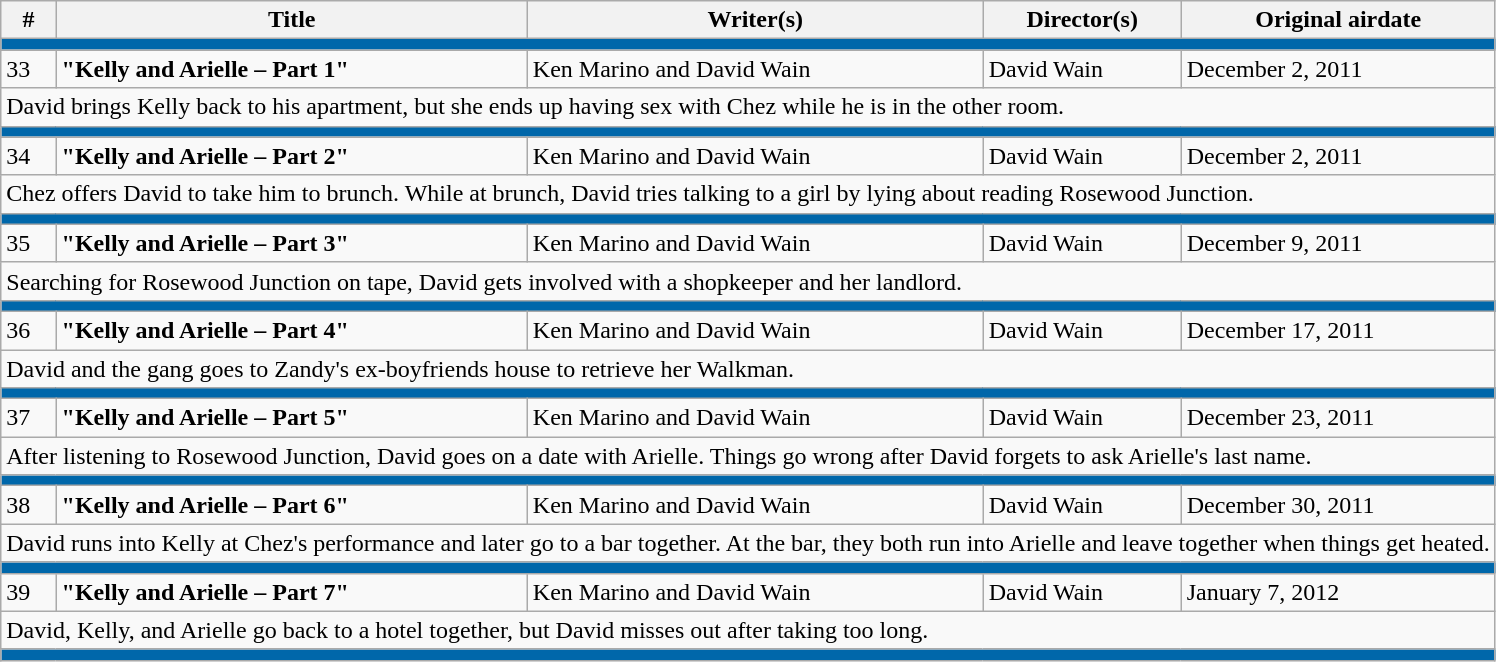<table class="wikitable">
<tr>
<th>#</th>
<th>Title</th>
<th>Writer(s)</th>
<th>Director(s)</th>
<th>Original airdate</th>
</tr>
<tr>
<td colspan="6" bgcolor="0067AA"></td>
</tr>
<tr>
<td>33</td>
<td><strong>"Kelly and Arielle – Part 1"</strong></td>
<td>Ken Marino and David Wain</td>
<td>David Wain</td>
<td>December 2, 2011</td>
</tr>
<tr>
<td colspan="6">David brings Kelly back to his apartment, but she ends up having sex with Chez while he is in the other room.</td>
</tr>
<tr>
<td colspan="6" bgcolor="#0067AA"></td>
</tr>
<tr>
<td>34</td>
<td><strong>"Kelly and Arielle – Part 2"</strong></td>
<td>Ken Marino and David Wain</td>
<td>David Wain</td>
<td>December 2, 2011</td>
</tr>
<tr>
<td colspan="6">Chez offers David to take him to brunch.  While at brunch, David tries talking to a girl by lying about reading Rosewood Junction.</td>
</tr>
<tr>
<td colspan="6" bgcolor="#0067AA"></td>
</tr>
<tr>
<td>35</td>
<td><strong>"Kelly and Arielle – Part 3"</strong></td>
<td>Ken Marino and David Wain</td>
<td>David Wain</td>
<td>December 9, 2011</td>
</tr>
<tr>
<td colspan="6">Searching for Rosewood Junction on tape, David gets involved with a shopkeeper and her landlord.</td>
</tr>
<tr>
<td colspan="6" bgcolor="#0067AA"></td>
</tr>
<tr>
<td>36</td>
<td><strong>"Kelly and Arielle – Part 4"</strong></td>
<td>Ken Marino and David Wain</td>
<td>David Wain</td>
<td>December 17, 2011</td>
</tr>
<tr>
<td colspan="6">David and the gang goes to Zandy's ex-boyfriends house to retrieve her Walkman.</td>
</tr>
<tr>
<td colspan="6" bgcolor="#0067AA"></td>
</tr>
<tr>
<td>37</td>
<td><strong>"Kelly and Arielle – Part 5"</strong></td>
<td>Ken Marino and David Wain</td>
<td>David Wain</td>
<td>December 23, 2011</td>
</tr>
<tr>
<td colspan="6">After listening to Rosewood Junction, David goes on a date with Arielle.  Things go wrong after David forgets to ask Arielle's last name.</td>
</tr>
<tr>
<td colspan="6" bgcolor="#0067AA"></td>
</tr>
<tr>
<td>38</td>
<td><strong>"Kelly and Arielle – Part 6"</strong></td>
<td>Ken Marino and David Wain</td>
<td>David Wain</td>
<td>December 30, 2011</td>
</tr>
<tr>
<td colspan="6">David runs into Kelly at Chez's performance and later go to a bar together.  At the bar, they both run into Arielle and leave together when things get heated.</td>
</tr>
<tr>
<td colspan="6" bgcolor="#0067AA"></td>
</tr>
<tr>
<td>39</td>
<td><strong>"Kelly and Arielle – Part 7"</strong></td>
<td>Ken Marino and David Wain</td>
<td>David Wain</td>
<td>January 7, 2012</td>
</tr>
<tr>
<td colspan="6">David, Kelly, and Arielle go back to a hotel together, but David misses out after taking too long.</td>
</tr>
<tr>
<td colspan="6" bgcolor="#0067AA"></td>
</tr>
</table>
